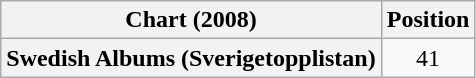<table class="wikitable plainrowheaders" style="text-align:center">
<tr>
<th scope="col">Chart (2008)</th>
<th scope="col">Position</th>
</tr>
<tr>
<th scope="row">Swedish Albums (Sverigetopplistan)</th>
<td>41</td>
</tr>
</table>
